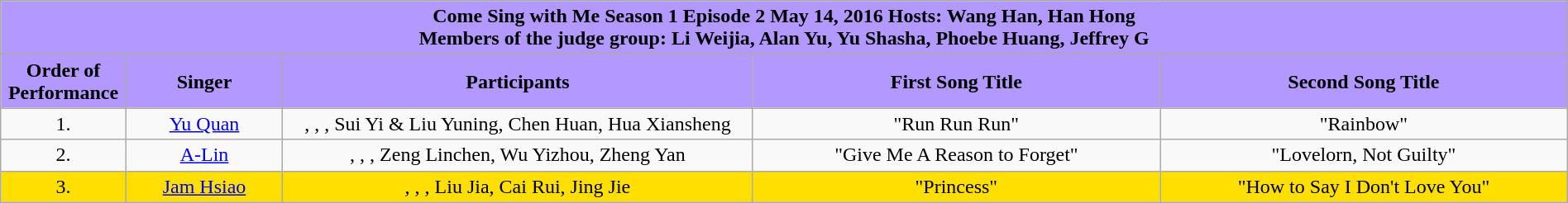<table class="wikitable sortable mw-collapsible" width="100%" style="text-align:center">
<tr style="background:#B399FF">
<td colspan="5"><div><strong>Come Sing with Me Season 1 Episode 2 May 14, 2016 Hosts: Wang Han, Han Hong<br>Members of the judge group: Li Weijia, Alan Yu, Yu Shasha, Phoebe Huang, Jeffrey G</strong></div></td>
</tr>
<tr style="background:#B399FF">
<td style="width:8%"><strong>Order of Performance</strong></td>
<td style="width:10%"><strong>Singer</strong></td>
<td style="width:30%"><strong>Participants</strong></td>
<td style="width:26%"><strong>First Song Title</strong></td>
<td style="width:26%"><strong>Second Song Title</strong></td>
</tr>
<tr>
<td>1.</td>
<td><a href='#'>Yu Quan</a></td>
<td>, , , Sui Yi & Liu Yuning, Chen Huan, Hua Xiansheng</td>
<td>"Run Run Run"</td>
<td>"Rainbow"</td>
</tr>
<tr>
<td>2.</td>
<td><a href='#'>A-Lin</a></td>
<td>, , , Zeng Linchen, Wu Yizhou, Zheng Yan</td>
<td>"Give Me A Reason to Forget"</td>
<td>"Lovelorn, Not Guilty"</td>
</tr>
<tr style="background:#FFDF00">
<td>3.</td>
<td><a href='#'>Jam Hsiao</a></td>
<td>, , , Liu Jia, Cai Rui, Jing Jie</td>
<td>"Princess"</td>
<td>"How to Say I Don't Love You"</td>
</tr>
</table>
